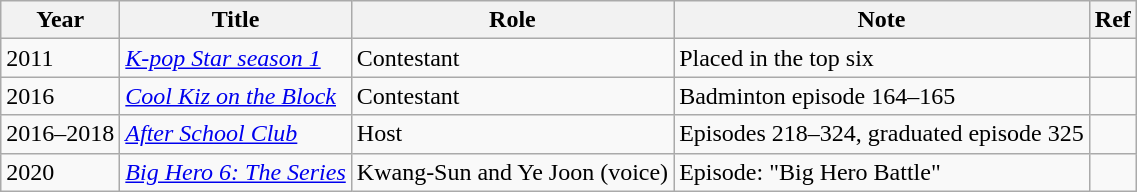<table class="wikitable">
<tr>
<th>Year</th>
<th>Title</th>
<th>Role</th>
<th>Note</th>
<th>Ref</th>
</tr>
<tr>
<td>2011</td>
<td><em><a href='#'>K-pop Star season 1</a></em></td>
<td>Contestant</td>
<td>Placed in the top six</td>
<td></td>
</tr>
<tr>
<td>2016</td>
<td><em><a href='#'>Cool Kiz on the Block</a></em></td>
<td>Contestant</td>
<td>Badminton episode 164–165</td>
<td></td>
</tr>
<tr>
<td>2016–2018</td>
<td><em><a href='#'>After School Club</a></em></td>
<td>Host</td>
<td>Episodes 218–324, graduated episode 325</td>
<td></td>
</tr>
<tr>
<td>2020</td>
<td><em><a href='#'>Big Hero 6: The Series</a></em></td>
<td>Kwang-Sun and Ye Joon (voice)</td>
<td>Episode: "Big Hero Battle"</td>
<td></td>
</tr>
</table>
